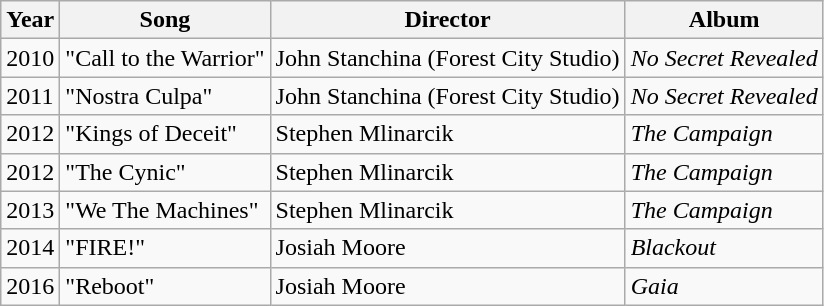<table class="wikitable">
<tr>
<th>Year</th>
<th>Song</th>
<th>Director</th>
<th>Album</th>
</tr>
<tr>
<td>2010</td>
<td>"Call to the Warrior"</td>
<td>John Stanchina (Forest City Studio)</td>
<td><em>No Secret Revealed</em></td>
</tr>
<tr>
<td>2011</td>
<td>"Nostra Culpa"</td>
<td>John Stanchina (Forest City Studio)</td>
<td><em>No Secret Revealed</em></td>
</tr>
<tr>
<td>2012</td>
<td>"Kings of Deceit"</td>
<td>Stephen Mlinarcik</td>
<td><em>The Campaign</em></td>
</tr>
<tr>
<td>2012</td>
<td>"The Cynic"</td>
<td>Stephen Mlinarcik</td>
<td><em>The Campaign</em></td>
</tr>
<tr>
<td>2013</td>
<td>"We The Machines"</td>
<td>Stephen Mlinarcik</td>
<td><em>The Campaign</em></td>
</tr>
<tr>
<td>2014</td>
<td>"FIRE!"</td>
<td>Josiah Moore</td>
<td><em>Blackout</em></td>
</tr>
<tr>
<td>2016</td>
<td>"Reboot"</td>
<td>Josiah Moore</td>
<td><em>Gaia</em></td>
</tr>
</table>
